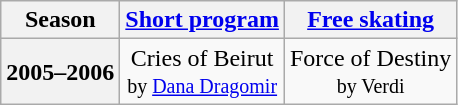<table class="wikitable" style="text-align:center">
<tr>
<th>Season</th>
<th><a href='#'>Short program</a></th>
<th><a href='#'>Free skating</a></th>
</tr>
<tr>
<th>2005–2006</th>
<td>Cries of Beirut <br><small> by <a href='#'>Dana Dragomir</a></small></td>
<td>Force of Destiny <br><small> by Verdi</small></td>
</tr>
</table>
